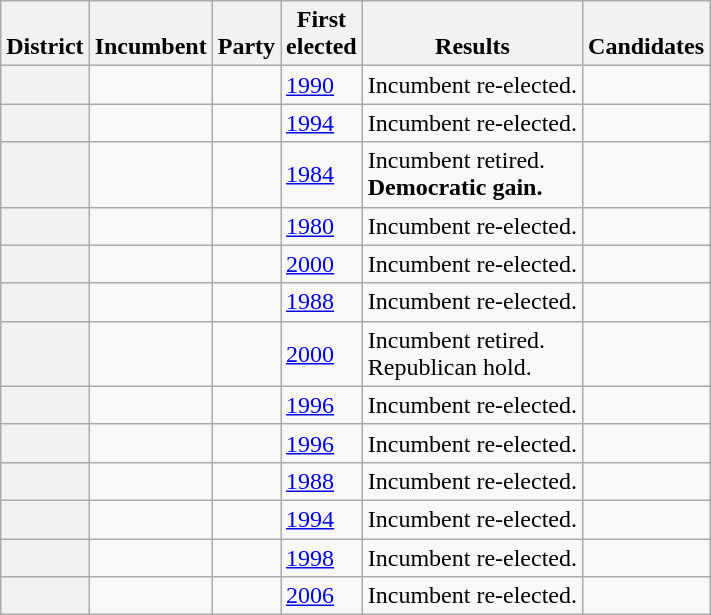<table class="wikitable sortable">
<tr valign=bottom>
<th>District</th>
<th>Incumbent</th>
<th>Party</th>
<th>First<br>elected</th>
<th>Results</th>
<th>Candidates</th>
</tr>
<tr>
<th></th>
<td></td>
<td></td>
<td><a href='#'>1990</a></td>
<td>Incumbent re-elected.</td>
<td nowrap><br></td>
</tr>
<tr>
<th></th>
<td></td>
<td></td>
<td><a href='#'>1994</a></td>
<td>Incumbent re-elected.</td>
<td nowrap><br></td>
</tr>
<tr>
<th></th>
<td></td>
<td></td>
<td><a href='#'>1984</a></td>
<td>Incumbent retired.<br><strong>Democratic gain.</strong></td>
<td nowrap></td>
</tr>
<tr>
<th></th>
<td></td>
<td></td>
<td><a href='#'>1980</a></td>
<td>Incumbent re-elected.</td>
<td nowrap></td>
</tr>
<tr>
<th></th>
<td></td>
<td></td>
<td><a href='#'>2000</a></td>
<td>Incumbent re-elected.</td>
<td nowrap></td>
</tr>
<tr>
<th></th>
<td></td>
<td></td>
<td><a href='#'>1988</a></td>
<td>Incumbent re-elected.</td>
<td nowrap></td>
</tr>
<tr>
<th></th>
<td></td>
<td></td>
<td><a href='#'>2000</a></td>
<td>Incumbent retired.<br>Republican hold.</td>
<td nowrap></td>
</tr>
<tr>
<th></th>
<td></td>
<td></td>
<td><a href='#'>1996</a></td>
<td>Incumbent re-elected.</td>
<td nowrap></td>
</tr>
<tr>
<th></th>
<td></td>
<td></td>
<td><a href='#'>1996</a></td>
<td>Incumbent re-elected.</td>
<td nowrap></td>
</tr>
<tr>
<th></th>
<td></td>
<td></td>
<td><a href='#'>1988</a></td>
<td>Incumbent re-elected.</td>
<td nowrap></td>
</tr>
<tr>
<th></th>
<td></td>
<td></td>
<td><a href='#'>1994</a></td>
<td>Incumbent re-elected.</td>
<td nowrap></td>
</tr>
<tr>
<th></th>
<td></td>
<td></td>
<td><a href='#'>1998</a></td>
<td>Incumbent re-elected.</td>
<td nowrap></td>
</tr>
<tr>
<th></th>
<td></td>
<td></td>
<td><a href='#'>2006</a></td>
<td>Incumbent re-elected.</td>
<td nowrap></td>
</tr>
</table>
